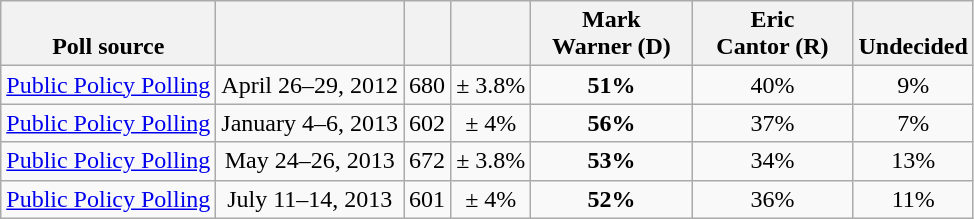<table class="wikitable" style="text-align:center">
<tr valign= bottom>
<th>Poll source</th>
<th></th>
<th></th>
<th></th>
<th style="width:100px;">Mark<br>Warner (D)</th>
<th style="width:100px;">Eric<br>Cantor (R)</th>
<th>Undecided</th>
</tr>
<tr>
<td align=left><a href='#'>Public Policy Polling</a></td>
<td>April 26–29, 2012</td>
<td>680</td>
<td>± 3.8%</td>
<td><strong>51%</strong></td>
<td>40%</td>
<td>9%</td>
</tr>
<tr>
<td align=left><a href='#'>Public Policy Polling</a></td>
<td>January 4–6, 2013</td>
<td>602</td>
<td>± 4%</td>
<td><strong>56%</strong></td>
<td>37%</td>
<td>7%</td>
</tr>
<tr>
<td align=left><a href='#'>Public Policy Polling</a></td>
<td>May 24–26, 2013</td>
<td>672</td>
<td>± 3.8%</td>
<td><strong>53%</strong></td>
<td>34%</td>
<td>13%</td>
</tr>
<tr>
<td align=left><a href='#'>Public Policy Polling</a></td>
<td>July 11–14, 2013</td>
<td>601</td>
<td>± 4%</td>
<td><strong>52%</strong></td>
<td>36%</td>
<td>11%</td>
</tr>
</table>
